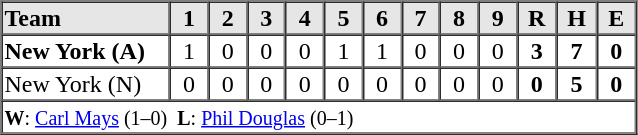<table border=1 cellspacing=0 width=425 style="margin-left:3em;">
<tr style="text-align:center; background-color:#e6e6e6;">
<th align=left width=125>Team</th>
<th width=25>1</th>
<th width=25>2</th>
<th width=25>3</th>
<th width=25>4</th>
<th width=25>5</th>
<th width=25>6</th>
<th width=25>7</th>
<th width=25>8</th>
<th width=25>9</th>
<th width=25>R</th>
<th width=25>H</th>
<th width=25>E</th>
</tr>
<tr style="text-align:center;">
<td align=left><strong>New York (A)</strong></td>
<td>1</td>
<td>0</td>
<td>0</td>
<td>0</td>
<td>1</td>
<td>1</td>
<td>0</td>
<td>0</td>
<td>0</td>
<td><strong>3</strong></td>
<td><strong>7</strong></td>
<td><strong>0</strong></td>
</tr>
<tr style="text-align:center;">
<td align=left>New York (N)</td>
<td>0</td>
<td>0</td>
<td>0</td>
<td>0</td>
<td>0</td>
<td>0</td>
<td>0</td>
<td>0</td>
<td>0</td>
<td><strong>0</strong></td>
<td><strong>5</strong></td>
<td><strong>0</strong></td>
</tr>
<tr style="text-align:left;">
<td colspan=13><small><strong>W</strong>: <a href='#'>Carl Mays</a> (1–0)  <strong>L</strong>: <a href='#'>Phil Douglas</a> (0–1)</small></td>
</tr>
</table>
